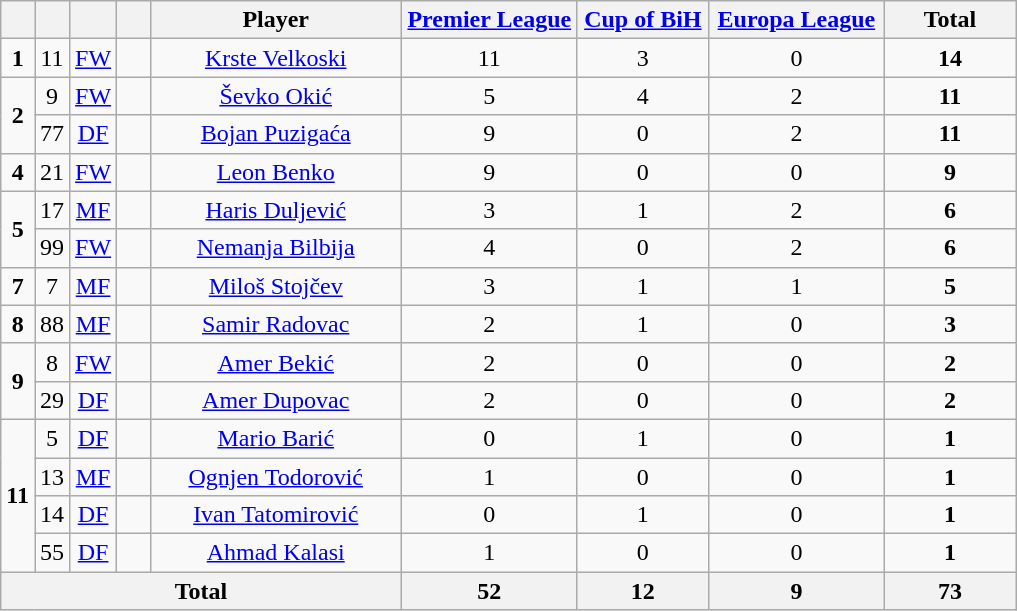<table class="wikitable sortable" style="text-align:center">
<tr>
<th width=15></th>
<th width=15></th>
<th width=15></th>
<th width=15></th>
<th width=160>Player</th>
<th width=110><a href='#'>Premier League</a></th>
<th width=80><a href='#'>Cup of BiH</a></th>
<th width=110><a href='#'>Europa League</a></th>
<th width=80>Total</th>
</tr>
<tr>
<td><strong>1</strong></td>
<td>11</td>
<td><a href='#'>FW</a></td>
<td></td>
<td><a href='#'>Krste Velkoski</a></td>
<td>11 </td>
<td>3 </td>
<td>0 </td>
<td><strong>14</strong> </td>
</tr>
<tr>
<td rowspan=2><strong>2</strong></td>
<td>9</td>
<td><a href='#'>FW</a></td>
<td></td>
<td><a href='#'>Ševko Okić</a></td>
<td>5 </td>
<td>4 </td>
<td>2 </td>
<td><strong>11</strong> </td>
</tr>
<tr>
<td>77</td>
<td><a href='#'>DF</a></td>
<td></td>
<td><a href='#'>Bojan Puzigaća</a></td>
<td>9 </td>
<td>0 </td>
<td>2 </td>
<td><strong>11</strong> </td>
</tr>
<tr>
<td><strong>4</strong></td>
<td>21</td>
<td><a href='#'>FW</a></td>
<td></td>
<td><a href='#'>Leon Benko</a></td>
<td>9 </td>
<td>0 </td>
<td>0 </td>
<td><strong>9</strong> </td>
</tr>
<tr>
<td rowspan=2><strong>5</strong></td>
<td>17</td>
<td><a href='#'>MF</a></td>
<td></td>
<td><a href='#'>Haris Duljević</a></td>
<td>3 </td>
<td>1 </td>
<td>2 </td>
<td><strong>6</strong> </td>
</tr>
<tr>
<td>99</td>
<td><a href='#'>FW</a></td>
<td></td>
<td><a href='#'>Nemanja Bilbija</a></td>
<td>4 </td>
<td>0 </td>
<td>2 </td>
<td><strong>6</strong> </td>
</tr>
<tr>
<td><strong>7</strong></td>
<td>7</td>
<td><a href='#'>MF</a></td>
<td></td>
<td><a href='#'>Miloš Stojčev</a></td>
<td>3 </td>
<td>1 </td>
<td>1 </td>
<td><strong>5</strong> </td>
</tr>
<tr>
<td><strong>8</strong></td>
<td>88</td>
<td><a href='#'>MF</a></td>
<td></td>
<td><a href='#'>Samir Radovac</a></td>
<td>2 </td>
<td>1 </td>
<td>0 </td>
<td><strong>3</strong> </td>
</tr>
<tr>
<td rowspan=2><strong>9</strong></td>
<td>8</td>
<td><a href='#'>FW</a></td>
<td></td>
<td><a href='#'>Amer Bekić</a></td>
<td>2 </td>
<td>0 </td>
<td>0 </td>
<td><strong>2</strong> </td>
</tr>
<tr>
<td>29</td>
<td><a href='#'>DF</a></td>
<td></td>
<td><a href='#'>Amer Dupovac</a></td>
<td>2 </td>
<td>0 </td>
<td>0 </td>
<td><strong>2</strong> </td>
</tr>
<tr>
<td rowspan=4><strong>11</strong></td>
<td>5</td>
<td><a href='#'>DF</a></td>
<td></td>
<td><a href='#'>Mario Barić</a></td>
<td>0 </td>
<td>1 </td>
<td>0 </td>
<td><strong>1</strong> </td>
</tr>
<tr>
<td>13</td>
<td><a href='#'>MF</a></td>
<td></td>
<td><a href='#'>Ognjen Todorović</a></td>
<td>1 </td>
<td>0 </td>
<td>0 </td>
<td><strong>1</strong> </td>
</tr>
<tr>
<td>14</td>
<td><a href='#'>DF</a></td>
<td></td>
<td><a href='#'>Ivan Tatomirović</a></td>
<td>0 </td>
<td>1 </td>
<td>0 </td>
<td><strong>1</strong> </td>
</tr>
<tr>
<td>55</td>
<td><a href='#'>DF</a></td>
<td></td>
<td><a href='#'>Ahmad Kalasi</a></td>
<td>1 </td>
<td>0 </td>
<td>0 </td>
<td><strong>1</strong> </td>
</tr>
<tr>
<th colspan=5>Total</th>
<th>52</th>
<th>12</th>
<th>9</th>
<th>73</th>
</tr>
</table>
